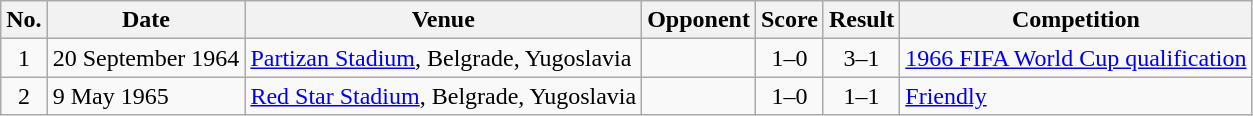<table class="wikitable">
<tr>
<th>No.</th>
<th>Date</th>
<th>Venue</th>
<th>Opponent</th>
<th>Score</th>
<th>Result</th>
<th>Competition</th>
</tr>
<tr>
<td align=center>1</td>
<td>20 September 1964</td>
<td><a href='#'>Partizan Stadium</a>, Belgrade, Yugoslavia</td>
<td></td>
<td align=center>1–0</td>
<td align=center>3–1</td>
<td><a href='#'>1966 FIFA World Cup qualification</a></td>
</tr>
<tr>
<td align=center>2</td>
<td>9 May 1965</td>
<td><a href='#'>Red Star Stadium</a>, Belgrade, Yugoslavia</td>
<td></td>
<td align=center>1–0</td>
<td align=center>1–1</td>
<td><a href='#'>Friendly</a></td>
</tr>
</table>
